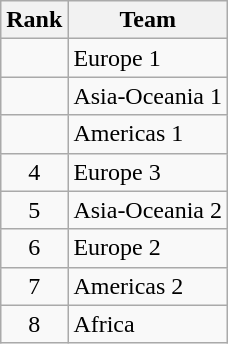<table class="wikitable sortable" style="text-align:center">
<tr>
<th>Rank</th>
<th>Team</th>
</tr>
<tr>
<td></td>
<td align="left">Europe 1</td>
</tr>
<tr>
<td></td>
<td align="left">Asia-Oceania 1</td>
</tr>
<tr>
<td></td>
<td align="left">Americas 1</td>
</tr>
<tr>
<td>4</td>
<td align="left">Europe 3</td>
</tr>
<tr>
<td>5</td>
<td align="left">Asia-Oceania 2</td>
</tr>
<tr>
<td>6</td>
<td align="left">Europe 2</td>
</tr>
<tr>
<td>7</td>
<td align="left">Americas 2</td>
</tr>
<tr>
<td>8</td>
<td align="left">Africa</td>
</tr>
</table>
